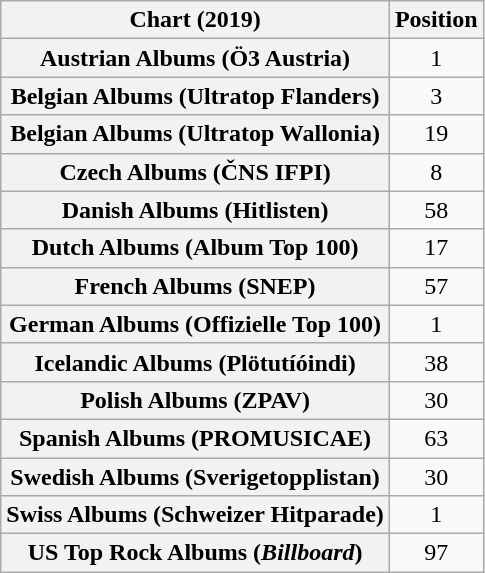<table class="wikitable sortable plainrowheaders" style="text-align:center">
<tr>
<th scope="col">Chart (2019)</th>
<th scope="col">Position</th>
</tr>
<tr>
<th scope="row">Austrian Albums (Ö3 Austria)</th>
<td>1</td>
</tr>
<tr>
<th scope="row">Belgian Albums (Ultratop Flanders)</th>
<td>3</td>
</tr>
<tr>
<th scope="row">Belgian Albums (Ultratop Wallonia)</th>
<td>19</td>
</tr>
<tr>
<th scope="row">Czech Albums (ČNS IFPI)</th>
<td>8</td>
</tr>
<tr>
<th scope="row">Danish Albums (Hitlisten)</th>
<td>58</td>
</tr>
<tr>
<th scope="row">Dutch Albums (Album Top 100)</th>
<td>17</td>
</tr>
<tr>
<th scope="row">French Albums (SNEP)</th>
<td>57</td>
</tr>
<tr>
<th scope="row">German Albums (Offizielle Top 100)</th>
<td>1</td>
</tr>
<tr>
<th scope="row">Icelandic Albums (Plötutíóindi)</th>
<td>38</td>
</tr>
<tr>
<th scope="row">Polish Albums (ZPAV)</th>
<td>30</td>
</tr>
<tr>
<th scope="row">Spanish Albums (PROMUSICAE)</th>
<td>63</td>
</tr>
<tr>
<th scope="row">Swedish Albums (Sverigetopplistan)</th>
<td>30</td>
</tr>
<tr>
<th scope="row">Swiss Albums (Schweizer Hitparade)</th>
<td>1</td>
</tr>
<tr>
<th scope="row">US Top Rock Albums (<em>Billboard</em>)</th>
<td>97</td>
</tr>
</table>
